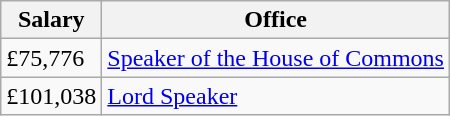<table class="wikitable">
<tr>
<th>Salary</th>
<th>Office</th>
</tr>
<tr>
<td>£75,776</td>
<td><a href='#'>Speaker of the House of Commons</a></td>
</tr>
<tr>
<td>£101,038</td>
<td><a href='#'>Lord Speaker</a></td>
</tr>
</table>
